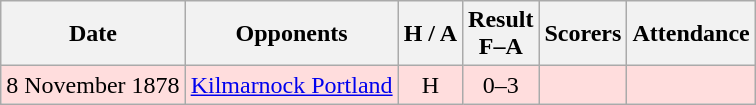<table class="wikitable" style="text-align:center">
<tr>
<th>Date</th>
<th>Opponents</th>
<th>H / A</th>
<th>Result<br>F–A</th>
<th>Scorers</th>
<th>Attendance</th>
</tr>
<tr bgcolor=#ffdddd>
<td>8 November 1878</td>
<td><a href='#'>Kilmarnock Portland</a></td>
<td>H</td>
<td>0–3</td>
<td></td>
<td></td>
</tr>
</table>
